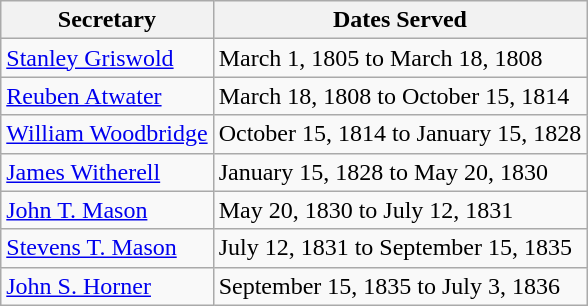<table class="wikitable">
<tr align=center>
<th>Secretary</th>
<th>Dates Served</th>
</tr>
<tr>
<td><a href='#'>Stanley Griswold</a></td>
<td>March 1, 1805 to March 18, 1808</td>
</tr>
<tr>
<td><a href='#'>Reuben Atwater</a></td>
<td>March 18, 1808 to October 15, 1814</td>
</tr>
<tr>
<td><a href='#'>William Woodbridge</a></td>
<td>October 15, 1814 to January 15, 1828</td>
</tr>
<tr>
<td><a href='#'>James Witherell</a></td>
<td>January 15, 1828 to May 20, 1830</td>
</tr>
<tr>
<td><a href='#'>John T. Mason</a></td>
<td>May 20, 1830 to July 12, 1831</td>
</tr>
<tr>
<td><a href='#'>Stevens T. Mason</a></td>
<td>July 12, 1831 to September 15, 1835</td>
</tr>
<tr>
<td><a href='#'>John S. Horner</a></td>
<td>September 15, 1835 to July 3, 1836</td>
</tr>
</table>
